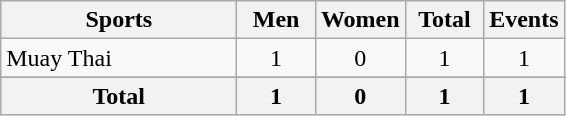<table class="wikitable sortable" style="text-align:center;">
<tr>
<th width=150>Sports</th>
<th width=45>Men</th>
<th width=45>Women</th>
<th width=45>Total</th>
<th width=45>Events</th>
</tr>
<tr>
<td align=left>Muay Thai</td>
<td>1</td>
<td>0</td>
<td>1</td>
<td>1</td>
</tr>
<tr>
</tr>
<tr class="sortbottom">
<th>Total</th>
<th>1</th>
<th>0</th>
<th>1</th>
<th>1</th>
</tr>
</table>
